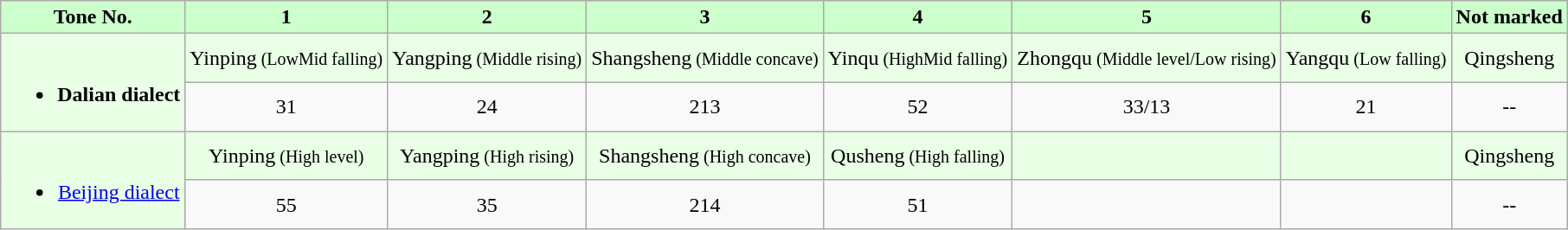<table class="wikitable" style="text-align: center">
<tr bgcolor=#ccffcc>
<td><strong>Tone No.</strong></td>
<td><strong>1</strong></td>
<td><strong>2</strong></td>
<td><strong>3</strong></td>
<td><strong>4</strong></td>
<td><strong>5</strong></td>
<td><strong>6</strong></td>
<td><strong>Not marked</strong></td>
</tr>
<tr bgcolor=#e9ffe6>
<td rowspan=2><br><ul><li><strong>Dalian dialect</strong></li></ul></td>
<td>Yinping<small> (LowMid falling)</small></td>
<td>Yangping<small> (Middle rising)</small></td>
<td>Shangsheng<small> (Middle concave)</small></td>
<td>Yinqu<small> (HighMid falling)</small></td>
<td>Zhongqu<small> (Middle level/Low rising)</small></td>
<td>Yangqu<small> (Low falling)</small></td>
<td>Qingsheng</td>
</tr>
<tr>
<td>31</td>
<td>24</td>
<td>213</td>
<td>52</td>
<td>33/13</td>
<td>21</td>
<td>--</td>
</tr>
<tr bgcolor=#e9ffe6>
<td rowspan=2><br><ul><li><a href='#'>Beijing dialect</a></li></ul></td>
<td>Yinping<small> (High level)</small></td>
<td>Yangping<small> (High rising)</small></td>
<td>Shangsheng<small> (High concave)</small></td>
<td>Qusheng<small> (High falling)</small></td>
<td></td>
<td></td>
<td>Qingsheng</td>
</tr>
<tr>
<td>55</td>
<td>35</td>
<td>214</td>
<td>51</td>
<td></td>
<td></td>
<td>--</td>
</tr>
</table>
